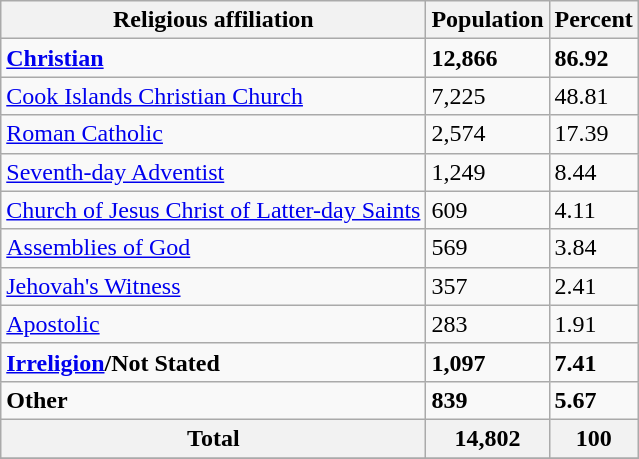<table class=wikitable style="text-align:left;">
<tr>
<th>Religious affiliation</th>
<th>Population</th>
<th>Percent</th>
</tr>
<tr>
<td><strong><a href='#'>Christian</a></strong></td>
<td><strong>12,866</strong></td>
<td><strong>86.92</strong></td>
</tr>
<tr>
<td><a href='#'>Cook Islands Christian Church</a></td>
<td>7,225</td>
<td>48.81</td>
</tr>
<tr>
<td><a href='#'>Roman Catholic</a></td>
<td>2,574</td>
<td>17.39</td>
</tr>
<tr>
<td><a href='#'>Seventh-day Adventist</a></td>
<td>1,249</td>
<td>8.44</td>
</tr>
<tr>
<td><a href='#'>Church of Jesus Christ of Latter-day Saints</a></td>
<td>609</td>
<td>4.11</td>
</tr>
<tr>
<td><a href='#'>Assemblies of God</a></td>
<td>569</td>
<td>3.84</td>
</tr>
<tr>
<td><a href='#'>Jehovah's Witness</a></td>
<td>357</td>
<td>2.41</td>
</tr>
<tr>
<td><a href='#'>Apostolic</a></td>
<td>283</td>
<td>1.91</td>
</tr>
<tr>
<td><strong><a href='#'>Irreligion</a>/Not Stated</strong></td>
<td><strong>1,097</strong></td>
<td><strong>7.41</strong></td>
</tr>
<tr>
<td><strong>Other</strong></td>
<td><strong>839</strong></td>
<td><strong>5.67</strong></td>
</tr>
<tr>
<th>Total</th>
<th>14,802</th>
<th>100</th>
</tr>
<tr>
</tr>
</table>
